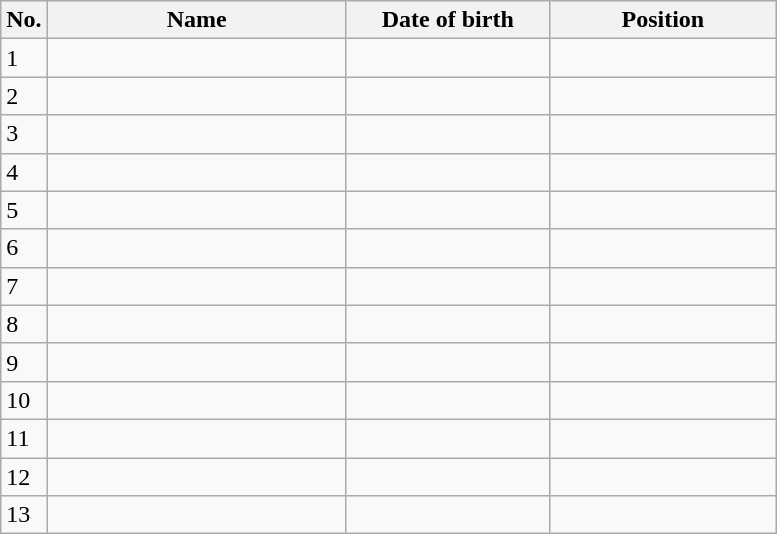<table class=wikitable sortable style=font-size:100%; text-align:center;>
<tr>
<th>No.</th>
<th style=width:12em>Name</th>
<th style=width:8em>Date of birth</th>
<th style=width:9em>Position</th>
</tr>
<tr>
<td>1</td>
<td align=left></td>
<td></td>
<td></td>
</tr>
<tr>
<td>2</td>
<td align=left></td>
<td></td>
<td></td>
</tr>
<tr>
<td>3</td>
<td align=left></td>
<td></td>
<td></td>
</tr>
<tr>
<td>4</td>
<td align=left></td>
<td></td>
<td></td>
</tr>
<tr>
<td>5</td>
<td align=left></td>
<td></td>
<td></td>
</tr>
<tr>
<td>6</td>
<td align=left></td>
<td></td>
<td></td>
</tr>
<tr>
<td>7</td>
<td align=left></td>
<td></td>
<td></td>
</tr>
<tr>
<td>8</td>
<td align=left></td>
<td></td>
<td></td>
</tr>
<tr>
<td>9</td>
<td align=left></td>
<td></td>
<td></td>
</tr>
<tr>
<td>10</td>
<td align=left></td>
<td></td>
<td></td>
</tr>
<tr>
<td>11</td>
<td align=left></td>
<td></td>
<td></td>
</tr>
<tr>
<td>12</td>
<td align=left></td>
<td></td>
<td></td>
</tr>
<tr>
<td>13</td>
<td align=left></td>
<td></td>
<td></td>
</tr>
</table>
